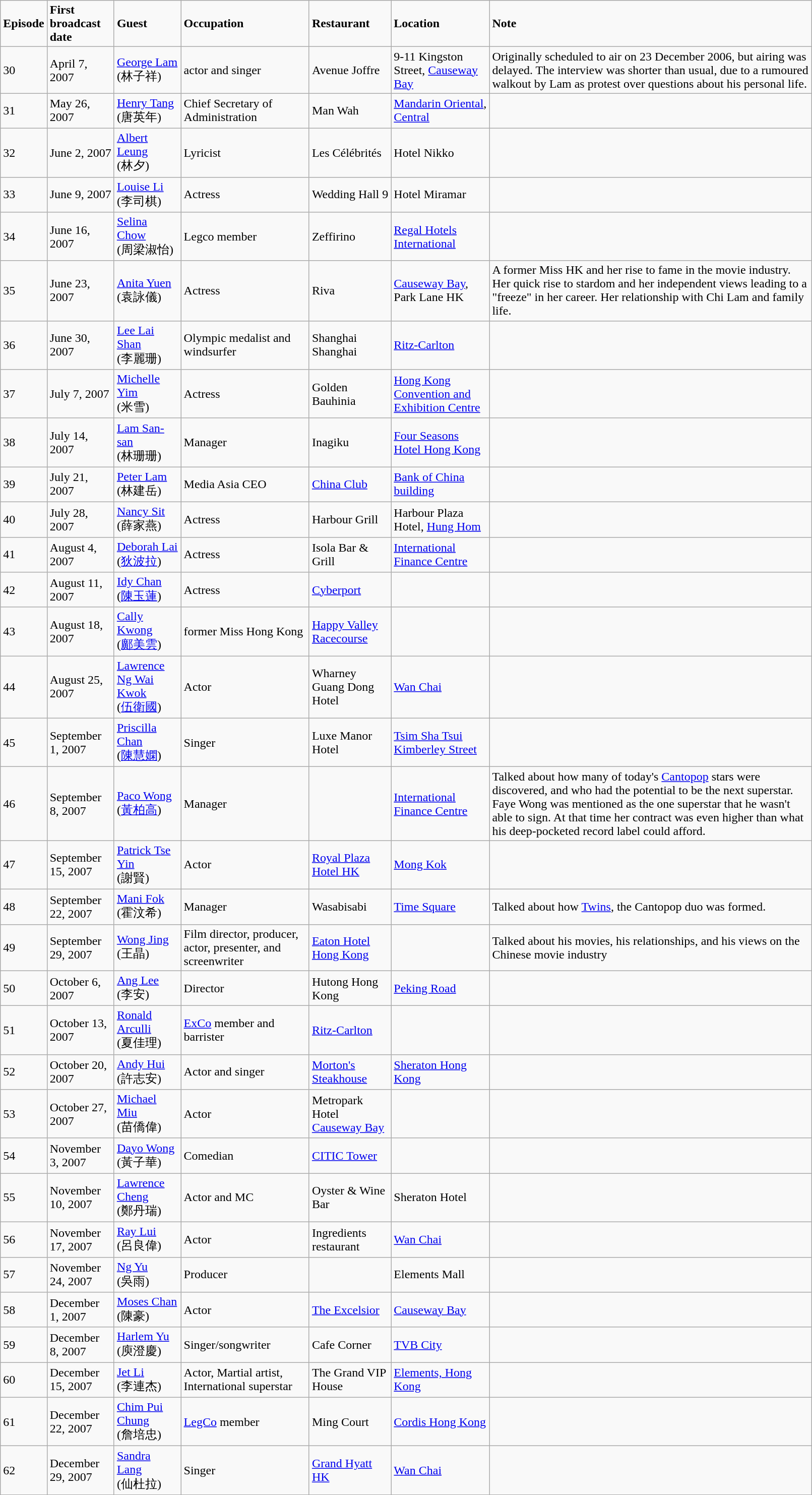<table class="wikitable" style="width:85%">
<tr>
<td><strong>Episode</strong></td>
<td><strong>First broadcast date</strong></td>
<td><strong>Guest</strong></td>
<td><strong>Occupation</strong></td>
<td><strong>Restaurant</strong></td>
<td><strong>Location</strong></td>
<td><strong>Note</strong></td>
</tr>
<tr>
<td>30</td>
<td>April 7, 2007</td>
<td><a href='#'>George Lam</a><br> (林子祥)</td>
<td>actor and singer</td>
<td>Avenue Joffre</td>
<td>9-11 Kingston Street, <a href='#'>Causeway Bay</a></td>
<td>Originally scheduled to air on 23 December 2006, but airing was delayed. The interview was shorter than usual, due to a rumoured walkout by Lam as protest over questions about his personal life.</td>
</tr>
<tr>
<td>31</td>
<td>May 26, 2007</td>
<td><a href='#'>Henry Tang</a><br> (唐英年)</td>
<td>Chief Secretary of Administration</td>
<td>Man Wah</td>
<td><a href='#'>Mandarin Oriental</a>, <a href='#'>Central</a></td>
<td></td>
</tr>
<tr>
<td>32</td>
<td>June 2, 2007</td>
<td><a href='#'>Albert Leung</a><br> (林夕)</td>
<td>Lyricist</td>
<td>Les Célébrités</td>
<td>Hotel Nikko</td>
<td></td>
</tr>
<tr>
<td>33</td>
<td>June 9, 2007</td>
<td><a href='#'>Louise Li</a><br> (李司棋)</td>
<td>Actress</td>
<td>Wedding Hall 9</td>
<td>Hotel Miramar</td>
<td></td>
</tr>
<tr>
<td>34</td>
<td>June 16, 2007</td>
<td><a href='#'>Selina Chow</a><br> (周梁淑怡)</td>
<td>Legco member</td>
<td>Zeffirino</td>
<td><a href='#'>Regal Hotels International</a></td>
<td></td>
</tr>
<tr>
<td>35</td>
<td>June 23, 2007</td>
<td><a href='#'>Anita Yuen</a><br> (袁詠儀)</td>
<td>Actress</td>
<td>Riva</td>
<td><a href='#'>Causeway Bay</a>, Park Lane HK</td>
<td>A former Miss HK and her rise to fame in the movie industry.  Her quick rise to stardom and her independent views leading to a "freeze" in her career.  Her relationship with Chi Lam and family life.</td>
</tr>
<tr>
<td>36</td>
<td>June 30, 2007</td>
<td><a href='#'>Lee Lai Shan</a><br> (李麗珊)</td>
<td>Olympic medalist and windsurfer</td>
<td>Shanghai Shanghai</td>
<td><a href='#'>Ritz-Carlton</a></td>
<td></td>
</tr>
<tr>
<td>37</td>
<td>July 7, 2007</td>
<td><a href='#'>Michelle Yim</a><br> (米雪)</td>
<td>Actress</td>
<td>Golden Bauhinia</td>
<td><a href='#'>Hong Kong Convention and Exhibition Centre</a></td>
<td></td>
</tr>
<tr>
<td>38</td>
<td>July 14, 2007</td>
<td><a href='#'>Lam San-san</a><br> (林珊珊)</td>
<td>Manager</td>
<td>Inagiku</td>
<td><a href='#'>Four Seasons Hotel Hong Kong</a></td>
<td></td>
</tr>
<tr>
<td>39</td>
<td>July 21, 2007</td>
<td><a href='#'>Peter Lam</a><br> (林建岳)</td>
<td>Media Asia CEO</td>
<td><a href='#'>China Club</a></td>
<td><a href='#'>Bank of China building</a></td>
<td></td>
</tr>
<tr>
<td>40</td>
<td>July 28, 2007</td>
<td><a href='#'>Nancy Sit</a><br> (薛家燕)</td>
<td>Actress</td>
<td>Harbour Grill</td>
<td>Harbour Plaza Hotel, <a href='#'>Hung Hom</a></td>
<td></td>
</tr>
<tr>
<td>41</td>
<td>August 4, 2007</td>
<td><a href='#'>Deborah Lai</a><br> (<a href='#'>狄波拉</a>)</td>
<td>Actress</td>
<td>Isola Bar & Grill</td>
<td><a href='#'>International Finance Centre</a></td>
<td></td>
</tr>
<tr>
<td>42</td>
<td>August 11, 2007</td>
<td><a href='#'>Idy Chan</a><br> (<a href='#'>陳玉蓮</a>)</td>
<td>Actress</td>
<td><a href='#'>Cyberport</a></td>
<td></td>
<td></td>
</tr>
<tr>
<td>43</td>
<td>August 18, 2007</td>
<td><a href='#'>Cally Kwong</a><br> (<a href='#'>鄺美雲</a>)</td>
<td>former Miss Hong Kong</td>
<td><a href='#'>Happy Valley Racecourse</a></td>
<td></td>
<td></td>
</tr>
<tr>
<td>44</td>
<td>August 25, 2007</td>
<td><a href='#'>Lawrence Ng Wai Kwok</a><br> (<a href='#'>伍衛國</a>)</td>
<td>Actor</td>
<td>Wharney Guang Dong Hotel</td>
<td><a href='#'>Wan Chai</a></td>
<td></td>
</tr>
<tr>
<td>45</td>
<td>September 1, 2007</td>
<td><a href='#'>Priscilla Chan</a><br> (<a href='#'>陳慧嫻</a>)</td>
<td>Singer</td>
<td>Luxe Manor Hotel</td>
<td><a href='#'>Tsim Sha Tsui</a> <a href='#'>Kimberley Street</a></td>
<td></td>
</tr>
<tr>
<td>46</td>
<td>September 8, 2007</td>
<td><a href='#'>Paco Wong</a><br> (<a href='#'>黃柏高</a>)</td>
<td>Manager</td>
<td></td>
<td><a href='#'>International Finance Centre</a></td>
<td>Talked about how many of today's <a href='#'>Cantopop</a> stars were discovered, and who had the potential to be the next superstar. Faye Wong was mentioned as the one superstar that he wasn't able to sign.  At that time her contract was even higher than what his deep-pocketed record label could afford.</td>
</tr>
<tr>
<td>47</td>
<td>September 15, 2007</td>
<td><a href='#'>Patrick Tse Yin</a><br> (謝賢)</td>
<td>Actor</td>
<td><a href='#'>Royal Plaza Hotel HK</a></td>
<td><a href='#'>Mong Kok</a></td>
<td></td>
</tr>
<tr>
<td>48</td>
<td>September 22, 2007</td>
<td><a href='#'>Mani Fok</a><br> (霍汶希)</td>
<td>Manager</td>
<td>Wasabisabi</td>
<td><a href='#'>Time Square</a></td>
<td>Talked about how <a href='#'>Twins</a>, the Cantopop duo was formed.</td>
</tr>
<tr>
<td>49</td>
<td>September 29, 2007</td>
<td><a href='#'>Wong Jing</a><br> (王晶)</td>
<td>Film director, producer, actor, presenter, and screenwriter</td>
<td><a href='#'>Eaton Hotel Hong Kong</a></td>
<td></td>
<td>Talked about his movies, his relationships, and his views on the Chinese movie industry</td>
</tr>
<tr>
<td>50</td>
<td>October 6, 2007</td>
<td><a href='#'>Ang Lee</a><br> (李安)</td>
<td>Director</td>
<td>Hutong Hong Kong</td>
<td><a href='#'>Peking Road</a></td>
<td></td>
</tr>
<tr>
<td>51</td>
<td>October 13, 2007</td>
<td><a href='#'>Ronald Arculli</a><br> (夏佳理)</td>
<td><a href='#'>ExCo</a> member and barrister</td>
<td><a href='#'>Ritz-Carlton</a></td>
<td></td>
<td></td>
</tr>
<tr>
<td>52</td>
<td>October 20, 2007</td>
<td><a href='#'>Andy Hui</a><br> (許志安)</td>
<td>Actor and singer</td>
<td><a href='#'>Morton's Steakhouse</a></td>
<td><a href='#'>Sheraton Hong Kong</a></td>
<td></td>
</tr>
<tr>
<td>53</td>
<td>October 27, 2007</td>
<td><a href='#'>Michael Miu</a><br> (苗僑偉)</td>
<td>Actor</td>
<td>Metropark Hotel <a href='#'>Causeway Bay</a></td>
<td></td>
<td></td>
</tr>
<tr>
<td>54</td>
<td>November 3, 2007</td>
<td><a href='#'>Dayo Wong</a><br> (黃子華)</td>
<td>Comedian</td>
<td><a href='#'>CITIC Tower</a></td>
<td></td>
<td></td>
</tr>
<tr>
<td>55</td>
<td>November 10, 2007</td>
<td><a href='#'>Lawrence Cheng</a><br> (鄭丹瑞)</td>
<td>Actor and MC</td>
<td>Oyster & Wine Bar</td>
<td>Sheraton Hotel</td>
<td></td>
</tr>
<tr>
<td>56</td>
<td>November 17, 2007</td>
<td><a href='#'>Ray Lui</a><br> (呂良偉)</td>
<td>Actor</td>
<td>Ingredients restaurant</td>
<td><a href='#'>Wan Chai</a></td>
<td></td>
</tr>
<tr>
<td>57</td>
<td>November 24, 2007</td>
<td><a href='#'>Ng Yu</a><br> (吳雨)</td>
<td>Producer</td>
<td></td>
<td>Elements Mall</td>
<td></td>
</tr>
<tr>
<td>58</td>
<td>December 1, 2007</td>
<td><a href='#'>Moses Chan</a><br> (陳豪)</td>
<td>Actor</td>
<td><a href='#'>The Excelsior</a></td>
<td><a href='#'>Causeway Bay</a></td>
<td></td>
</tr>
<tr>
<td>59</td>
<td>December 8, 2007</td>
<td><a href='#'>Harlem Yu</a><br> (庾澄慶)</td>
<td>Singer/songwriter</td>
<td>Cafe Corner</td>
<td><a href='#'>TVB City</a></td>
<td></td>
</tr>
<tr>
<td>60</td>
<td>December 15, 2007</td>
<td><a href='#'>Jet Li</a><br> (李連杰)</td>
<td>Actor, Martial artist, International superstar</td>
<td>The Grand VIP House</td>
<td><a href='#'>Elements, Hong Kong</a></td>
<td></td>
</tr>
<tr>
<td>61</td>
<td>December 22, 2007</td>
<td><a href='#'>Chim Pui Chung</a><br> (詹培忠)</td>
<td><a href='#'>LegCo</a> member</td>
<td>Ming Court</td>
<td><a href='#'>Cordis Hong Kong</a></td>
<td></td>
</tr>
<tr>
<td>62</td>
<td>December 29, 2007</td>
<td><a href='#'>Sandra Lang</a><br> (仙杜拉)</td>
<td>Singer</td>
<td><a href='#'>Grand Hyatt HK</a></td>
<td><a href='#'>Wan Chai</a></td>
<td></td>
</tr>
<tr>
</tr>
</table>
